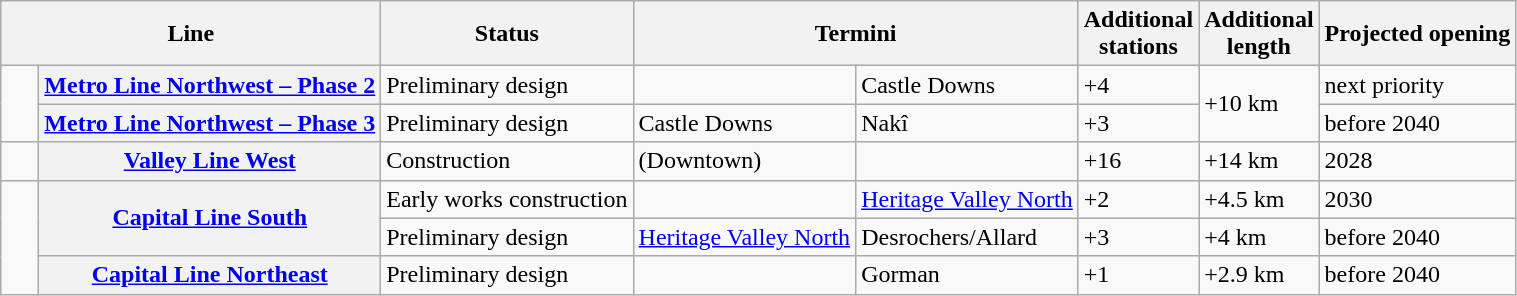<table class=wikitable>
<tr>
<th colspan=2>Line</th>
<th>Status</th>
<th colspan=2>Termini</th>
<th>Additional<br>stations</th>
<th>Additional<br>length</th>
<th>Projected opening</th>
</tr>
<tr>
<td width=18 rowspan=2 bgcolor=></td>
<th><a href='#'>Metro Line Northwest – Phase 2</a></th>
<td>Preliminary design</td>
<td></td>
<td>Castle Downs</td>
<td>+4</td>
<td rowspan=2>+10 km</td>
<td>next priority</td>
</tr>
<tr>
<th><a href='#'>Metro Line Northwest – Phase 3</a></th>
<td>Preliminary design</td>
<td>Castle Downs</td>
<td>Nakî</td>
<td>+3</td>
<td>before 2040</td>
</tr>
<tr>
<td width=18 bgcolor=></td>
<th><a href='#'>Valley Line West</a></th>
<td>Construction</td>
<td> (Downtown)</td>
<td></td>
<td>+16</td>
<td>+14 km</td>
<td>2028</td>
</tr>
<tr>
<td width=18 rowspan=3 bgcolor=></td>
<th rowspan=2><a href='#'>Capital Line South</a></th>
<td>Early works construction</td>
<td></td>
<td><a href='#'>Heritage Valley North</a></td>
<td>+2</td>
<td>+4.5 km</td>
<td>2030</td>
</tr>
<tr>
<td>Preliminary design</td>
<td><a href='#'>Heritage Valley North</a></td>
<td>Desrochers/Allard</td>
<td>+3</td>
<td>+4 km</td>
<td>before 2040</td>
</tr>
<tr>
<th><a href='#'>Capital Line Northeast</a></th>
<td>Preliminary design</td>
<td></td>
<td>Gorman</td>
<td>+1</td>
<td>+2.9 km</td>
<td>before 2040</td>
</tr>
</table>
